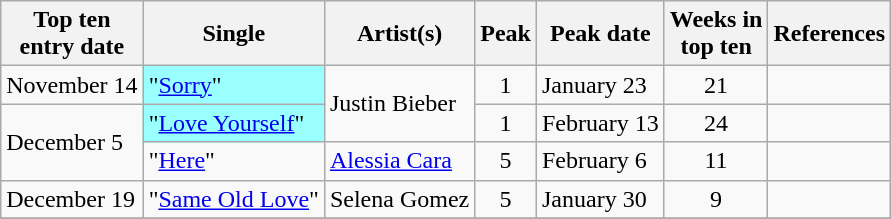<table class="wikitable sortable">
<tr>
<th>Top ten<br>entry date</th>
<th>Single</th>
<th>Artist(s)</th>
<th>Peak</th>
<th>Peak date</th>
<th>Weeks in<br>top ten</th>
<th>References</th>
</tr>
<tr>
<td>November 14</td>
<td style="background:#9ff;">"<a href='#'>Sorry</a>" </td>
<td rowspan=2>Justin Bieber</td>
<td style="text-align:center;">1</td>
<td>January 23</td>
<td style="text-align:center;">21</td>
<td style="text-align:center;"></td>
</tr>
<tr>
<td rowspan=2>December 5</td>
<td style="background:#9ff;">"<a href='#'>Love Yourself</a>"</td>
<td style="text-align:center;">1</td>
<td>February 13</td>
<td style="text-align:center;">24</td>
<td style="text-align:center;"></td>
</tr>
<tr>
<td>"<a href='#'>Here</a>"</td>
<td><a href='#'>Alessia Cara</a></td>
<td style="text-align:center;">5</td>
<td>February 6</td>
<td style="text-align:center;">11</td>
<td style="text-align:center;"></td>
</tr>
<tr>
<td>December 19</td>
<td>"<a href='#'>Same Old Love</a>"</td>
<td>Selena Gomez</td>
<td style="text-align:center;">5</td>
<td>January 30</td>
<td style="text-align:center;">9</td>
<td style="text-align:center;"></td>
</tr>
<tr>
</tr>
</table>
